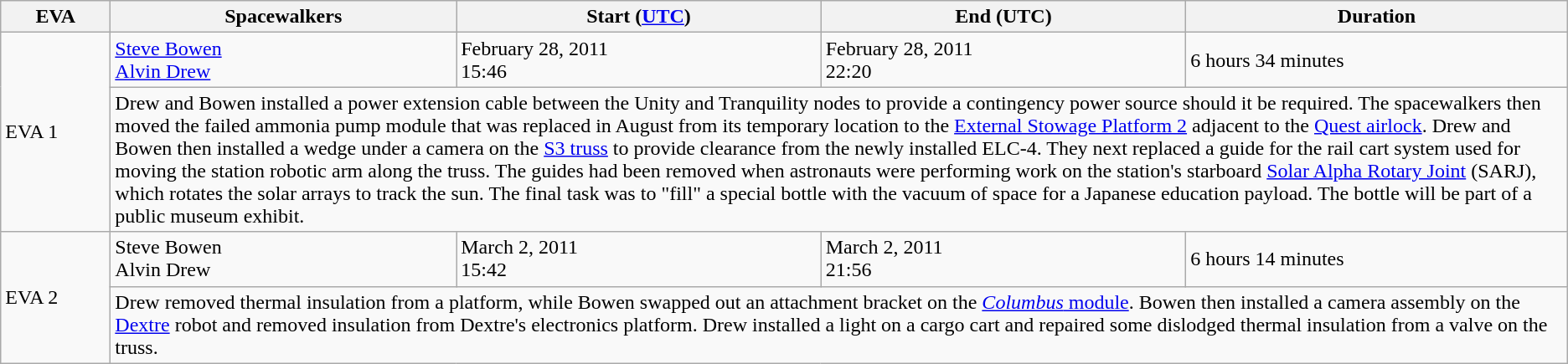<table class="wikitable">
<tr>
<th style="width: 5em;">EVA</th>
<th>Spacewalkers</th>
<th>Start (<a href='#'>UTC</a>)</th>
<th>End (UTC)</th>
<th>Duration</th>
</tr>
<tr>
<td rowspan="2">EVA 1</td>
<td><a href='#'>Steve Bowen</a><br><a href='#'>Alvin Drew</a></td>
<td>February 28, 2011<br>15:46</td>
<td>February 28, 2011<br>22:20</td>
<td>6 hours 34 minutes</td>
</tr>
<tr>
<td colspan="4">Drew and Bowen installed a power extension cable between the Unity and Tranquility nodes to provide a contingency power source should it be required. The spacewalkers then moved the failed ammonia pump module that was replaced in August from its temporary location to the <a href='#'>External Stowage Platform 2</a> adjacent to the <a href='#'>Quest airlock</a>. Drew and Bowen then installed a wedge under a camera on the <a href='#'>S3 truss</a> to provide clearance from the newly installed ELC-4. They next replaced a guide for the rail cart system used for moving the station robotic arm along the truss. The guides had been removed when astronauts were performing work on the station's starboard <a href='#'>Solar Alpha Rotary Joint</a> (SARJ), which rotates the solar arrays to track the sun. The final task was to "fill" a special bottle with the vacuum of space for a Japanese education payload. The bottle will be part of a public museum exhibit.</td>
</tr>
<tr>
<td rowspan="2">EVA 2</td>
<td>Steve Bowen<br>Alvin Drew</td>
<td>March 2, 2011<br>15:42</td>
<td>March 2, 2011<br>21:56</td>
<td>6 hours 14 minutes</td>
</tr>
<tr>
<td colspan="4">Drew removed thermal insulation from a platform, while Bowen swapped out an attachment bracket on the <a href='#'><em>Columbus</em> module</a>. Bowen then installed a camera assembly on the <a href='#'>Dextre</a> robot and removed insulation from Dextre's electronics platform. Drew installed a light on a cargo cart and repaired some dislodged thermal insulation from a valve on the truss.</td>
</tr>
</table>
